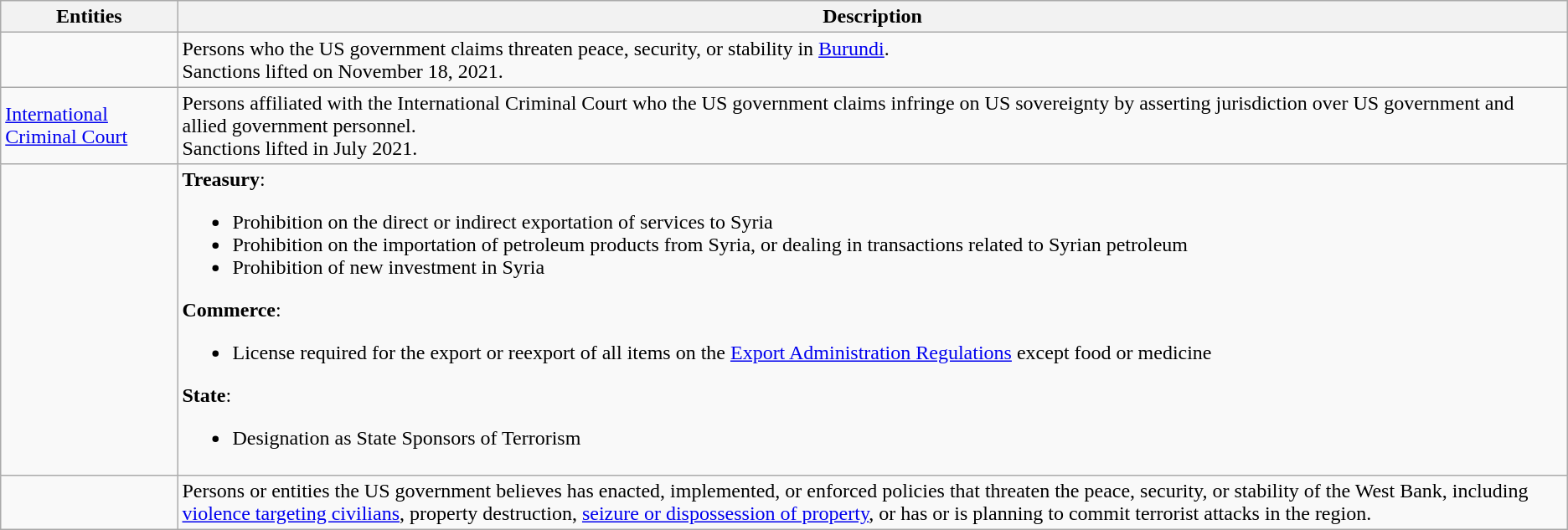<table class="wikitable">
<tr>
<th>Entities</th>
<th>Description</th>
</tr>
<tr>
<td></td>
<td>Persons who the US government claims threaten peace, security, or stability in <a href='#'>Burundi</a>.<br>Sanctions lifted on November 18, 2021.</td>
</tr>
<tr>
<td><a href='#'>International Criminal Court</a></td>
<td>Persons affiliated with the International Criminal Court who the US government claims infringe on US sovereignty by asserting jurisdiction over US government and allied government personnel.<br>Sanctions lifted in July 2021.</td>
</tr>
<tr>
<td></td>
<td><strong>Treasury</strong>:<br><ul><li>Prohibition on the direct or indirect exportation of services to Syria</li><li>Prohibition on the importation of petroleum products from Syria, or dealing in transactions related to Syrian petroleum</li><li>Prohibition of new investment in Syria</li></ul><strong>Commerce</strong>:<ul><li>License required for the export or reexport of all items on the <a href='#'>Export Administration Regulations</a> except food or medicine</li></ul><strong>State</strong>:<ul><li>Designation as State Sponsors of Terrorism</li></ul></td>
</tr>
<tr>
<td><br></td>
<td>Persons or entities the US government believes has enacted, implemented, or enforced policies that threaten the peace, security, or stability of the West Bank, including <a href='#'>violence targeting civilians</a>, property destruction, <a href='#'>seizure or dispossession of property</a>, or has or is planning to commit terrorist attacks in the region.</td>
</tr>
</table>
